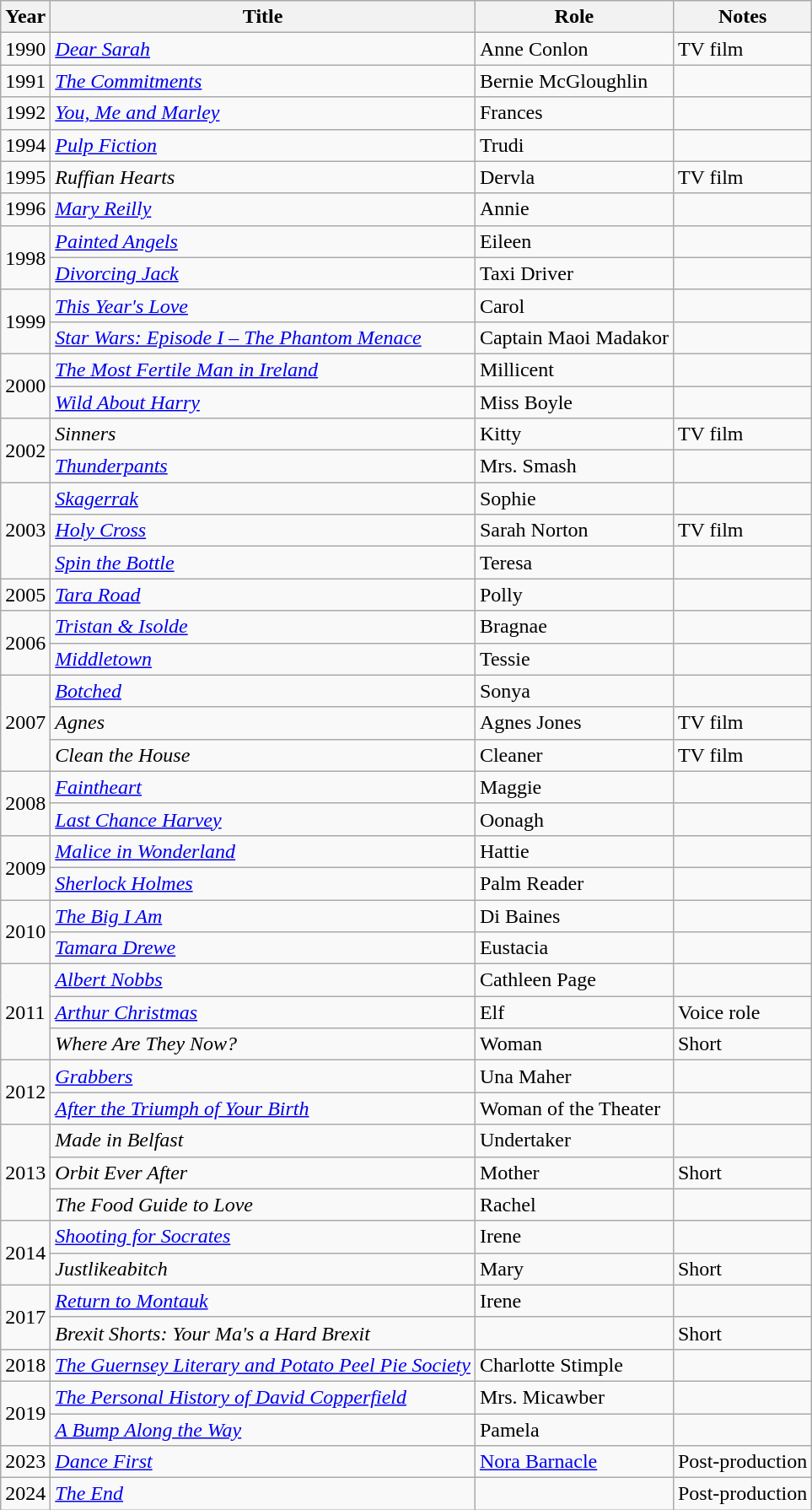<table class="wikitable sortable">
<tr>
<th>Year</th>
<th>Title</th>
<th>Role</th>
<th>Notes</th>
</tr>
<tr>
<td>1990</td>
<td><em><a href='#'>Dear Sarah</a></em></td>
<td>Anne Conlon</td>
<td>TV film</td>
</tr>
<tr>
<td>1991</td>
<td><em><a href='#'>The Commitments</a></em></td>
<td>Bernie McGloughlin</td>
<td></td>
</tr>
<tr>
<td>1992</td>
<td><em><a href='#'>You, Me and Marley</a></em></td>
<td>Frances</td>
<td></td>
</tr>
<tr>
<td>1994</td>
<td><em><a href='#'>Pulp Fiction</a></em></td>
<td>Trudi</td>
<td></td>
</tr>
<tr>
<td>1995</td>
<td><em>Ruffian Hearts</em></td>
<td>Dervla</td>
<td>TV film</td>
</tr>
<tr>
<td>1996</td>
<td><em><a href='#'>Mary Reilly</a></em></td>
<td>Annie</td>
<td></td>
</tr>
<tr>
<td rowspan="2">1998</td>
<td><em><a href='#'>Painted Angels</a></em></td>
<td>Eileen</td>
<td></td>
</tr>
<tr>
<td><em><a href='#'>Divorcing Jack</a></em></td>
<td>Taxi Driver</td>
<td></td>
</tr>
<tr>
<td rowspan=2>1999</td>
<td><em><a href='#'>This Year's Love</a></em></td>
<td>Carol</td>
<td></td>
</tr>
<tr>
<td><em><a href='#'>Star Wars: Episode I – The Phantom Menace</a></em></td>
<td>Captain Maoi Madakor</td>
<td></td>
</tr>
<tr>
<td rowspan="2">2000</td>
<td><em><a href='#'>The Most Fertile Man in Ireland</a></em></td>
<td>Millicent</td>
<td></td>
</tr>
<tr>
<td><em><a href='#'>Wild About Harry</a></em></td>
<td>Miss Boyle</td>
<td></td>
</tr>
<tr>
<td rowspan="2">2002</td>
<td><em>Sinners</em></td>
<td>Kitty</td>
<td>TV film</td>
</tr>
<tr>
<td><em><a href='#'>Thunderpants</a></em></td>
<td>Mrs. Smash</td>
<td></td>
</tr>
<tr>
<td rowspan="3">2003</td>
<td><em><a href='#'>Skagerrak</a></em></td>
<td>Sophie</td>
<td></td>
</tr>
<tr>
<td><em><a href='#'>Holy Cross</a></em></td>
<td>Sarah Norton</td>
<td>TV film</td>
</tr>
<tr>
<td><em><a href='#'>Spin the Bottle</a></em></td>
<td>Teresa</td>
<td></td>
</tr>
<tr>
<td>2005</td>
<td><em><a href='#'>Tara Road</a></em></td>
<td>Polly</td>
<td></td>
</tr>
<tr>
<td rowspan="2">2006</td>
<td><em><a href='#'>Tristan & Isolde</a></em></td>
<td>Bragnae</td>
<td></td>
</tr>
<tr>
<td><a href='#'><em>Middletown</em></a></td>
<td>Tessie</td>
<td></td>
</tr>
<tr>
<td rowspan="3">2007</td>
<td><em><a href='#'>Botched</a></em></td>
<td>Sonya</td>
<td></td>
</tr>
<tr>
<td><em>Agnes</em></td>
<td>Agnes Jones</td>
<td>TV film</td>
</tr>
<tr>
<td><em>Clean the House</em></td>
<td>Cleaner</td>
<td>TV film</td>
</tr>
<tr>
<td rowspan="2">2008</td>
<td><em><a href='#'>Faintheart</a></em></td>
<td>Maggie</td>
<td></td>
</tr>
<tr>
<td><em><a href='#'>Last Chance Harvey</a></em></td>
<td>Oonagh</td>
<td></td>
</tr>
<tr>
<td rowspan=2>2009</td>
<td><em><a href='#'>Malice in Wonderland</a></em></td>
<td>Hattie</td>
<td></td>
</tr>
<tr>
<td><em><a href='#'>Sherlock Holmes</a></em></td>
<td>Palm Reader</td>
<td></td>
</tr>
<tr>
<td rowspan=2>2010</td>
<td><em><a href='#'>The Big I Am</a></em></td>
<td>Di Baines</td>
<td></td>
</tr>
<tr>
<td><em><a href='#'>Tamara Drewe</a></em></td>
<td>Eustacia</td>
<td></td>
</tr>
<tr>
<td rowspan="3">2011</td>
<td><em><a href='#'>Albert Nobbs</a></em></td>
<td>Cathleen Page</td>
<td></td>
</tr>
<tr>
<td><em><a href='#'>Arthur Christmas</a></em></td>
<td>Elf</td>
<td>Voice role</td>
</tr>
<tr>
<td><em>Where Are They Now?</em></td>
<td>Woman</td>
<td>Short</td>
</tr>
<tr>
<td rowspan="2">2012</td>
<td><em><a href='#'>Grabbers</a></em></td>
<td>Una Maher</td>
<td></td>
</tr>
<tr>
<td><em><a href='#'>After the Triumph of Your Birth</a></em></td>
<td>Woman of the Theater</td>
<td></td>
</tr>
<tr>
<td rowspan="3">2013</td>
<td><em>Made in Belfast</em></td>
<td>Undertaker</td>
<td></td>
</tr>
<tr>
<td><em>Orbit Ever After</em></td>
<td>Mother</td>
<td>Short</td>
</tr>
<tr>
<td><em>The Food Guide to Love</em></td>
<td>Rachel</td>
<td></td>
</tr>
<tr>
<td rowspan="2">2014</td>
<td><em><a href='#'>Shooting for Socrates</a></em></td>
<td>Irene</td>
<td></td>
</tr>
<tr>
<td><em>Justlikeabitch</em></td>
<td>Mary</td>
<td>Short</td>
</tr>
<tr>
<td rowspan="2">2017</td>
<td><em><a href='#'>Return to Montauk</a></em></td>
<td>Irene</td>
<td></td>
</tr>
<tr>
<td><em>Brexit Shorts: Your Ma's a Hard Brexit</em></td>
<td></td>
<td>Short</td>
</tr>
<tr>
<td>2018</td>
<td><em><a href='#'>The Guernsey Literary and Potato Peel Pie Society</a></em></td>
<td>Charlotte Stimple</td>
<td></td>
</tr>
<tr>
<td rowspan="2">2019</td>
<td><em><a href='#'>The Personal History of David Copperfield</a></em></td>
<td>Mrs. Micawber</td>
<td></td>
</tr>
<tr>
<td><em><a href='#'>A Bump Along the Way</a></em></td>
<td>Pamela</td>
<td></td>
</tr>
<tr>
<td>2023</td>
<td><em><a href='#'>Dance First</a></em></td>
<td><a href='#'>Nora Barnacle</a></td>
<td>Post-production</td>
</tr>
<tr>
<td>2024</td>
<td><em><a href='#'>The End</a></em></td>
<td></td>
<td>Post-production</td>
</tr>
</table>
